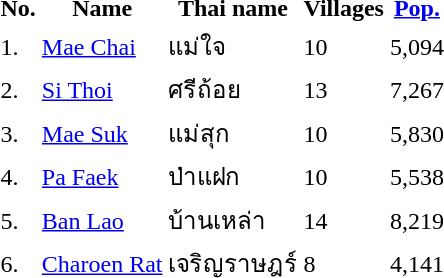<table>
<tr>
<th>No.</th>
<th>Name</th>
<th>Thai name</th>
<th>Villages</th>
<th><a href='#'>Pop.</a></th>
</tr>
<tr>
<td>1.</td>
<td><a href='#'>Mae Chai</a></td>
<td>แม่ใจ</td>
<td>10</td>
<td>5,094</td>
<td></td>
</tr>
<tr>
<td>2.</td>
<td><a href='#'>Si Thoi</a></td>
<td>ศรีถ้อย</td>
<td>13</td>
<td>7,267</td>
<td></td>
</tr>
<tr>
<td>3.</td>
<td><a href='#'>Mae Suk</a></td>
<td>แม่สุก</td>
<td>10</td>
<td>5,830</td>
<td></td>
</tr>
<tr>
<td>4.</td>
<td><a href='#'>Pa Faek</a></td>
<td>ป่าแฝก</td>
<td>10</td>
<td>5,538</td>
<td></td>
</tr>
<tr>
<td>5.</td>
<td><a href='#'>Ban Lao</a></td>
<td>บ้านเหล่า</td>
<td>14</td>
<td>8,219</td>
<td></td>
</tr>
<tr>
<td>6.</td>
<td><a href='#'>Charoen Rat</a></td>
<td>เจริญราษฎร์</td>
<td>8</td>
<td>4,141</td>
<td></td>
</tr>
</table>
